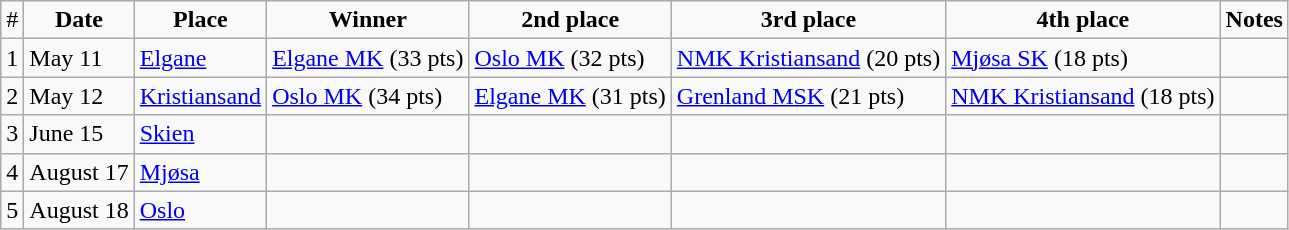<table class=wikitable>
<tr>
<td>#</td>
<td align="center"><strong>Date</strong></td>
<td align="center"><strong>Place</strong></td>
<td align="center"><strong>Winner</strong></td>
<td align="center"><strong>2nd place</strong></td>
<td align="center"><strong>3rd place</strong></td>
<td align="center"><strong>4th place</strong></td>
<td align="center"><strong>Notes</strong></td>
</tr>
<tr>
<td align="center">1</td>
<td>May 11</td>
<td><a href='#'>Elgane</a></td>
<td><a href='#'>Elgane MK</a>  (33 pts)</td>
<td><a href='#'>Oslo MK</a> (32 pts)</td>
<td><a href='#'>NMK Kristiansand</a> (20 pts)</td>
<td><a href='#'>Mjøsa SK</a> (18 pts)</td>
<td></td>
</tr>
<tr>
<td align="center">2</td>
<td>May 12</td>
<td><a href='#'>Kristiansand</a></td>
<td><a href='#'>Oslo MK</a> (34 pts)</td>
<td><a href='#'>Elgane MK</a> (31 pts)</td>
<td><a href='#'>Grenland MSK</a> (21 pts)</td>
<td><a href='#'>NMK Kristiansand</a> (18 pts)</td>
<td></td>
</tr>
<tr>
<td align="center">3</td>
<td>June 15</td>
<td><a href='#'>Skien</a></td>
<td></td>
<td></td>
<td></td>
<td></td>
<td></td>
</tr>
<tr>
<td align="center">4</td>
<td>August 17</td>
<td><a href='#'>Mjøsa</a></td>
<td></td>
<td></td>
<td></td>
<td></td>
<td></td>
</tr>
<tr>
<td align="center">5</td>
<td>August 18</td>
<td><a href='#'>Oslo</a></td>
<td></td>
<td></td>
<td></td>
<td></td>
<td></td>
</tr>
</table>
